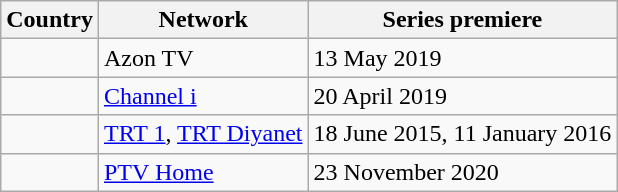<table class="wikitable">
<tr>
<th>Country</th>
<th>Network</th>
<th>Series premiere</th>
</tr>
<tr>
<td></td>
<td>Azon TV</td>
<td>13 May 2019</td>
</tr>
<tr>
<td></td>
<td><a href='#'>Channel i</a></td>
<td>20 April 2019</td>
</tr>
<tr>
<td></td>
<td><a href='#'>TRT 1</a>, <a href='#'>TRT Diyanet</a></td>
<td>18 June 2015, 11 January 2016</td>
</tr>
<tr>
<td></td>
<td><a href='#'>PTV Home</a></td>
<td>23 November 2020</td>
</tr>
</table>
